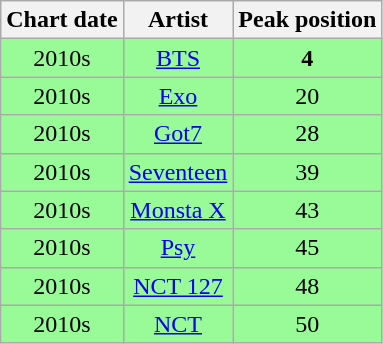<table class="wikitable sortable" style="text-align:center">
<tr>
<th>Chart date</th>
<th>Artist</th>
<th>Peak position</th>
</tr>
<tr>
<td style="background:palegreen">2010s</td>
<td style="background:palegreen"><a href='#'>BTS</a></td>
<td style="background:palegreen"><span><strong>4</strong></span></td>
</tr>
<tr>
<td style="background:palegreen">2010s</td>
<td style="background:palegreen"><a href='#'>Exo</a></td>
<td style="background:palegreen">20</td>
</tr>
<tr>
<td style="background:palegreen">2010s</td>
<td style="background:palegreen"><a href='#'>Got7</a></td>
<td style="background:palegreen">28</td>
</tr>
<tr>
<td style="background:palegreen">2010s</td>
<td style="background:palegreen"><a href='#'>Seventeen</a></td>
<td style="background:palegreen">39</td>
</tr>
<tr>
<td style="background:palegreen">2010s</td>
<td style="background:palegreen"><a href='#'>Monsta X</a></td>
<td style="background:palegreen">43</td>
</tr>
<tr>
<td style="background:palegreen">2010s</td>
<td style="background:palegreen"><a href='#'>Psy</a></td>
<td style="background:palegreen">45</td>
</tr>
<tr>
<td style="background:palegreen">2010s</td>
<td style="background:palegreen"><a href='#'>NCT 127</a></td>
<td style="background:palegreen">48</td>
</tr>
<tr>
<td style="background:palegreen">2010s</td>
<td style="background:palegreen"><a href='#'>NCT</a></td>
<td style="background:palegreen">50</td>
</tr>
</table>
